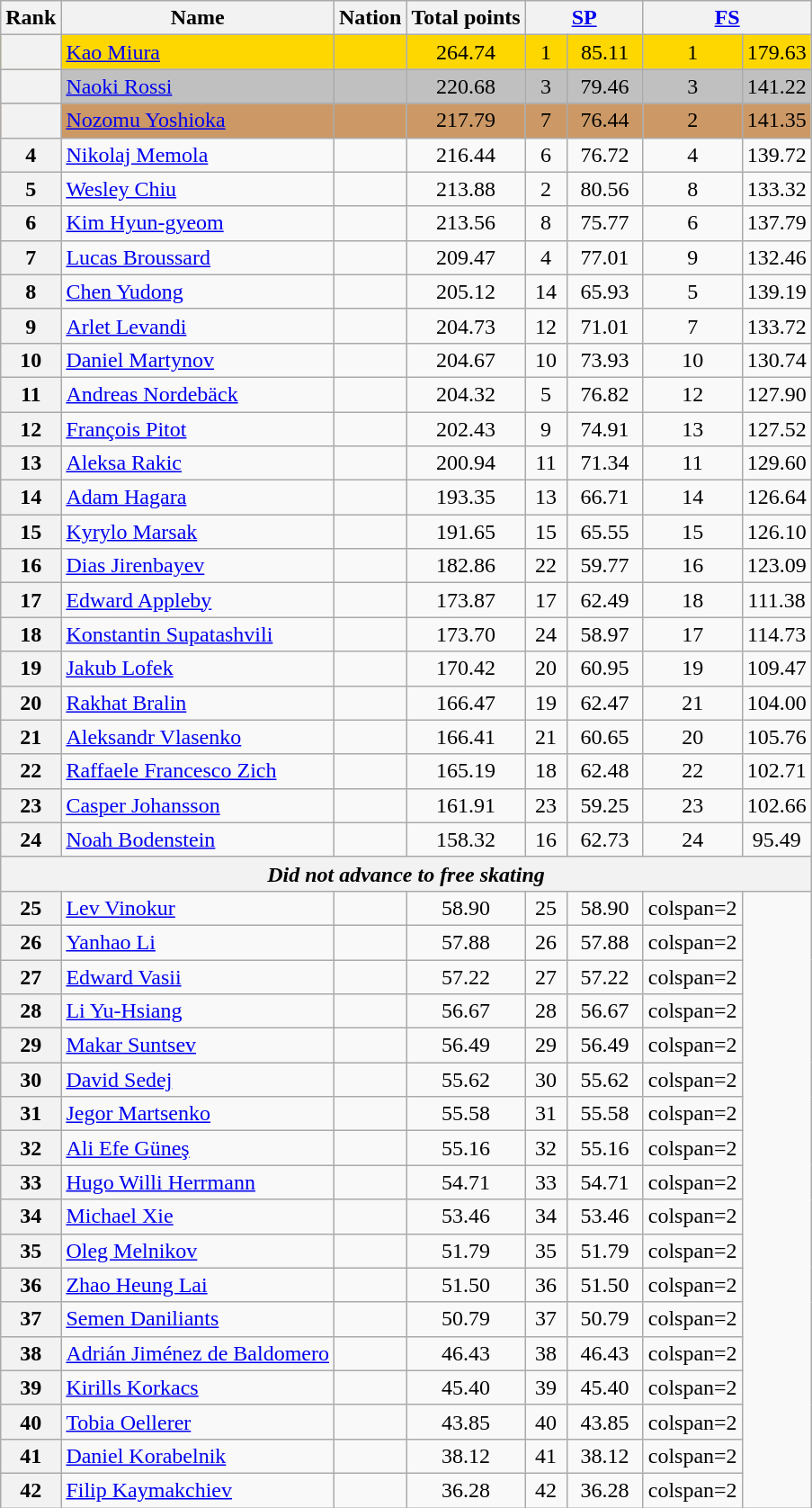<table class="wikitable sortable" style="text-align:center;">
<tr>
<th scope="col">Rank</th>
<th scope="col">Name</th>
<th scope="col">Nation</th>
<th scope="col">Total points</th>
<th colspan="2" width="80px"><a href='#'>SP</a></th>
<th colspan="2" width="80px"><a href='#'>FS</a></th>
</tr>
<tr bgcolor="gold">
<th scope="row"><strong></strong></th>
<td style="text-align:left"><a href='#'>Kao Miura</a></td>
<td style="text-align:left"></td>
<td align="center">264.74</td>
<td align="center">1</td>
<td align="center">85.11</td>
<td align="center">1</td>
<td align="center">179.63</td>
</tr>
<tr bgcolor="silver">
<th scope="row"><strong></strong></th>
<td style="text-align:left"><a href='#'>Naoki Rossi</a></td>
<td style="text-align:left"></td>
<td align="center">220.68</td>
<td align="center">3</td>
<td align="center">79.46</td>
<td align="center">3</td>
<td align="center">141.22</td>
</tr>
<tr bgcolor="#cc9966">
<th scope="row"><strong></strong></th>
<td style="text-align:left"><a href='#'>Nozomu Yoshioka</a></td>
<td style="text-align:left"></td>
<td align="center">217.79</td>
<td align="center">7</td>
<td align="center">76.44</td>
<td align="center">2</td>
<td align="center">141.35</td>
</tr>
<tr>
<th scope="row">4</th>
<td style="text-align:left"><a href='#'>Nikolaj Memola</a></td>
<td style="text-align:left"></td>
<td align="center">216.44</td>
<td align="center">6</td>
<td align="center">76.72</td>
<td align="center">4</td>
<td align="center">139.72</td>
</tr>
<tr>
<th scope="row">5</th>
<td style="text-align:left"><a href='#'>Wesley Chiu</a></td>
<td style="text-align:left"></td>
<td align="center">213.88</td>
<td align="center">2</td>
<td align="center">80.56</td>
<td align="center">8</td>
<td align="center">133.32</td>
</tr>
<tr>
<th scope="row">6</th>
<td style="text-align:left"><a href='#'>Kim Hyun-gyeom</a></td>
<td style="text-align:left"></td>
<td align="center">213.56</td>
<td align="center">8</td>
<td align="center">75.77</td>
<td align="center">6</td>
<td align="center">137.79</td>
</tr>
<tr>
<th scope="row">7</th>
<td style="text-align:left"><a href='#'>Lucas Broussard</a></td>
<td style="text-align:left"></td>
<td align="center">209.47</td>
<td align="center">4</td>
<td align="center">77.01</td>
<td align="center">9</td>
<td align="center">132.46</td>
</tr>
<tr>
<th scope="row">8</th>
<td style="text-align:left"><a href='#'>Chen Yudong</a></td>
<td style="text-align:left"></td>
<td align="center">205.12</td>
<td align="center">14</td>
<td align="center">65.93</td>
<td align="center">5</td>
<td align="center">139.19</td>
</tr>
<tr>
<th scope="row">9</th>
<td style="text-align:left"><a href='#'>Arlet Levandi</a></td>
<td style="text-align:left"></td>
<td align="center">204.73</td>
<td align="center">12</td>
<td align="center">71.01</td>
<td align="center">7</td>
<td align="center">133.72</td>
</tr>
<tr>
<th scope="row">10</th>
<td style="text-align:left"><a href='#'>Daniel Martynov</a></td>
<td style="text-align:left"></td>
<td align="center">204.67</td>
<td align="center">10</td>
<td align="center">73.93</td>
<td align="center">10</td>
<td align="center">130.74</td>
</tr>
<tr>
<th scope="row">11</th>
<td style="text-align:left"><a href='#'>Andreas Nordebäck</a></td>
<td style="text-align:left"></td>
<td align="center">204.32</td>
<td align="center">5</td>
<td align="center">76.82</td>
<td align="center">12</td>
<td align="center">127.90</td>
</tr>
<tr>
<th scope="row">12</th>
<td style="text-align:left"><a href='#'>François Pitot</a></td>
<td style="text-align:left"></td>
<td align="center">202.43</td>
<td align="center">9</td>
<td align="center">74.91</td>
<td align="center">13</td>
<td align="center">127.52</td>
</tr>
<tr>
<th scope="row">13</th>
<td style="text-align:left"><a href='#'>Aleksa Rakic</a></td>
<td style="text-align:left"></td>
<td align="center">200.94</td>
<td align="center">11</td>
<td align="center">71.34</td>
<td align="center">11</td>
<td align="center">129.60</td>
</tr>
<tr>
<th scope="row">14</th>
<td style="text-align:left"><a href='#'>Adam Hagara</a></td>
<td style="text-align:left"></td>
<td align="center">193.35</td>
<td align="center">13</td>
<td align="center">66.71</td>
<td align="center">14</td>
<td align="center">126.64</td>
</tr>
<tr>
<th scope="row">15</th>
<td style="text-align:left"><a href='#'>Kyrylo Marsak</a></td>
<td style="text-align:left"></td>
<td align="center">191.65</td>
<td align="center">15</td>
<td align="center">65.55</td>
<td align="center">15</td>
<td align="center">126.10</td>
</tr>
<tr>
<th scope="row">16</th>
<td style="text-align:left"><a href='#'>Dias Jirenbayev</a></td>
<td style="text-align:left"></td>
<td align="center">182.86</td>
<td align="center">22</td>
<td align="center">59.77</td>
<td align="center">16</td>
<td align="center">123.09</td>
</tr>
<tr>
<th scope="row">17</th>
<td style="text-align:left"><a href='#'>Edward Appleby</a></td>
<td style="text-align:left"></td>
<td align="center">173.87</td>
<td align="center">17</td>
<td align="center">62.49</td>
<td align="center">18</td>
<td align="center">111.38</td>
</tr>
<tr>
<th scope="row">18</th>
<td style="text-align:left"><a href='#'>Konstantin Supatashvili</a></td>
<td style="text-align:left"></td>
<td align="center">173.70</td>
<td align="center">24</td>
<td align="center">58.97</td>
<td align="center">17</td>
<td align="center">114.73</td>
</tr>
<tr>
<th scope="row">19</th>
<td style="text-align:left"><a href='#'>Jakub Lofek</a></td>
<td style="text-align:left"></td>
<td align="center">170.42</td>
<td align="center">20</td>
<td align="center">60.95</td>
<td align="center">19</td>
<td align="center">109.47</td>
</tr>
<tr>
<th scope="row">20</th>
<td style="text-align:left"><a href='#'>Rakhat Bralin</a></td>
<td style="text-align:left"></td>
<td align="center">166.47</td>
<td align="center">19</td>
<td align="center">62.47</td>
<td align="center">21</td>
<td align="center">104.00</td>
</tr>
<tr>
<th scope="row">21</th>
<td style="text-align:left"><a href='#'>Aleksandr Vlasenko</a></td>
<td style="text-align:left"></td>
<td align="center">166.41</td>
<td align="center">21</td>
<td align="center">60.65</td>
<td align="center">20</td>
<td align="center">105.76</td>
</tr>
<tr>
<th scope="row">22</th>
<td style="text-align:left"><a href='#'>Raffaele Francesco Zich</a></td>
<td style="text-align:left"></td>
<td align="center">165.19</td>
<td align="center">18</td>
<td align="center">62.48</td>
<td align="center">22</td>
<td align="center">102.71</td>
</tr>
<tr>
<th scope="row">23</th>
<td style="text-align:left"><a href='#'>Casper Johansson</a></td>
<td style="text-align:left"></td>
<td align="center">161.91</td>
<td align="center">23</td>
<td align="center">59.25</td>
<td align="center">23</td>
<td align="center">102.66</td>
</tr>
<tr>
<th scope="row">24</th>
<td style="text-align:left"><a href='#'>Noah Bodenstein</a></td>
<td style="text-align:left"></td>
<td align="center">158.32</td>
<td align="center">16</td>
<td align="center">62.73</td>
<td align="center">24</td>
<td align="center">95.49</td>
</tr>
<tr>
<th colspan=8><em>Did not advance to free skating</em></th>
</tr>
<tr>
<th scope="row">25</th>
<td style="text-align:left"><a href='#'>Lev Vinokur</a></td>
<td style="text-align:left"></td>
<td align="center">58.90</td>
<td align="center">25</td>
<td align="center">58.90</td>
<td>colspan=2 </td>
</tr>
<tr>
<th scope="row">26</th>
<td style="text-align:left"><a href='#'>Yanhao Li</a></td>
<td style="text-align:left"></td>
<td align="center">57.88</td>
<td align="center">26</td>
<td align="center">57.88</td>
<td>colspan=2 </td>
</tr>
<tr>
<th scope="row">27</th>
<td style="text-align:left"><a href='#'>Edward Vasii</a></td>
<td style="text-align:left"></td>
<td align="center">57.22</td>
<td align="center">27</td>
<td align="center">57.22</td>
<td>colspan=2 </td>
</tr>
<tr>
<th scope="row">28</th>
<td style="text-align:left"><a href='#'>Li Yu-Hsiang</a></td>
<td style="text-align:left"></td>
<td align="center">56.67</td>
<td align="center">28</td>
<td align="center">56.67</td>
<td>colspan=2 </td>
</tr>
<tr>
<th scope="row">29</th>
<td style="text-align:left"><a href='#'>Makar Suntsev</a></td>
<td style="text-align:left"></td>
<td align="center">56.49</td>
<td align="center">29</td>
<td align="center">56.49</td>
<td>colspan=2 </td>
</tr>
<tr>
<th scope="row">30</th>
<td style="text-align:left"><a href='#'>David Sedej</a></td>
<td style="text-align:left"></td>
<td align="center">55.62</td>
<td align="center">30</td>
<td align="center">55.62</td>
<td>colspan=2 </td>
</tr>
<tr>
<th scope="row">31</th>
<td style="text-align:left"><a href='#'>Jegor Martsenko</a></td>
<td style="text-align:left"></td>
<td align="center">55.58</td>
<td align="center">31</td>
<td align="center">55.58</td>
<td>colspan=2 </td>
</tr>
<tr>
<th scope="row">32</th>
<td style="text-align:left"><a href='#'>Ali Efe Güneş</a></td>
<td style="text-align:left"></td>
<td align="center">55.16</td>
<td align="center">32</td>
<td align="center">55.16</td>
<td>colspan=2 </td>
</tr>
<tr>
<th scope="row">33</th>
<td style="text-align:left"><a href='#'>Hugo Willi Herrmann</a></td>
<td style="text-align:left"></td>
<td align="center">54.71</td>
<td align="center">33</td>
<td align="center">54.71</td>
<td>colspan=2 </td>
</tr>
<tr>
<th scope="row">34</th>
<td style="text-align:left"><a href='#'>Michael Xie</a></td>
<td style="text-align:left"></td>
<td align="center">53.46</td>
<td align="center">34</td>
<td align="center">53.46</td>
<td>colspan=2 </td>
</tr>
<tr>
<th scope="row">35</th>
<td style="text-align:left"><a href='#'>Oleg Melnikov</a></td>
<td style="text-align:left"></td>
<td align="center">51.79</td>
<td align="center">35</td>
<td align="center">51.79</td>
<td>colspan=2 </td>
</tr>
<tr>
<th scope="row">36</th>
<td style="text-align:left"><a href='#'>Zhao Heung Lai</a></td>
<td style="text-align:left"></td>
<td align="center">51.50</td>
<td align="center">36</td>
<td align="center">51.50</td>
<td>colspan=2 </td>
</tr>
<tr>
<th scope="row">37</th>
<td style="text-align:left"><a href='#'>Semen Daniliants</a></td>
<td style="text-align:left"></td>
<td align="center">50.79</td>
<td align="center">37</td>
<td align="center">50.79</td>
<td>colspan=2 </td>
</tr>
<tr>
<th scope="row">38</th>
<td style="text-align:left"><a href='#'>Adrián Jiménez de Baldomero</a></td>
<td style="text-align:left"></td>
<td align="center">46.43</td>
<td align="center">38</td>
<td align="center">46.43</td>
<td>colspan=2 </td>
</tr>
<tr>
<th scope="row">39</th>
<td style="text-align:left"><a href='#'>Kirills Korkacs</a></td>
<td style="text-align:left"></td>
<td align="center">45.40</td>
<td align="center">39</td>
<td align="center">45.40</td>
<td>colspan=2 </td>
</tr>
<tr>
<th scope="row">40</th>
<td style="text-align:left"><a href='#'>Tobia Oellerer</a></td>
<td style="text-align:left"></td>
<td align="center">43.85</td>
<td align="center">40</td>
<td align="center">43.85</td>
<td>colspan=2 </td>
</tr>
<tr>
<th scope="row">41</th>
<td style="text-align:left"><a href='#'>Daniel Korabelnik</a></td>
<td style="text-align:left"></td>
<td align="center">38.12</td>
<td align="center">41</td>
<td align="center">38.12</td>
<td>colspan=2 </td>
</tr>
<tr>
<th scope="row">42</th>
<td style="text-align:left"><a href='#'>Filip Kaymakchiev</a></td>
<td style="text-align:left"></td>
<td align="center">36.28</td>
<td align="center">42</td>
<td align="center">36.28</td>
<td>colspan=2 </td>
</tr>
</table>
